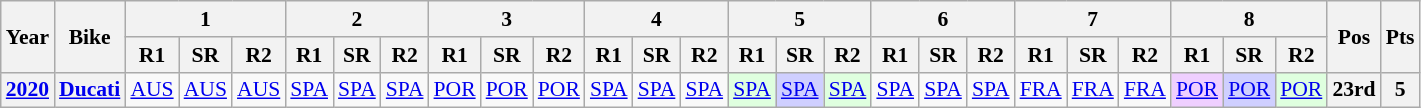<table class="wikitable" style="text-align:center; font-size:90%">
<tr>
<th valign="middle" rowspan=2>Year</th>
<th valign="middle" rowspan=2>Bike</th>
<th colspan=3>1</th>
<th colspan=3>2</th>
<th colspan=3>3</th>
<th colspan=3>4</th>
<th colspan=3>5</th>
<th colspan=3>6</th>
<th colspan=3>7</th>
<th colspan=3>8</th>
<th rowspan=2>Pos</th>
<th rowspan=2>Pts</th>
</tr>
<tr>
<th>R1</th>
<th>SR</th>
<th>R2</th>
<th>R1</th>
<th>SR</th>
<th>R2</th>
<th>R1</th>
<th>SR</th>
<th>R2</th>
<th>R1</th>
<th>SR</th>
<th>R2</th>
<th>R1</th>
<th>SR</th>
<th>R2</th>
<th>R1</th>
<th>SR</th>
<th>R2</th>
<th>R1</th>
<th>SR</th>
<th>R2</th>
<th>R1</th>
<th>SR</th>
<th>R2</th>
</tr>
<tr>
<th><a href='#'>2020</a></th>
<th><a href='#'>Ducati</a></th>
<td><a href='#'>AUS</a></td>
<td><a href='#'>AUS</a></td>
<td><a href='#'>AUS</a></td>
<td><a href='#'>SPA</a></td>
<td><a href='#'>SPA</a></td>
<td><a href='#'>SPA</a></td>
<td><a href='#'>POR</a></td>
<td><a href='#'>POR</a></td>
<td><a href='#'>POR</a></td>
<td><a href='#'>SPA</a></td>
<td><a href='#'>SPA</a></td>
<td><a href='#'>SPA</a></td>
<td style="background:#dfffdf;"><a href='#'>SPA</a><br></td>
<td style="background:#cfcfff;"><a href='#'>SPA</a><br></td>
<td style="background:#dfffdf;"><a href='#'>SPA</a><br></td>
<td><a href='#'>SPA</a></td>
<td><a href='#'>SPA</a></td>
<td><a href='#'>SPA</a></td>
<td><a href='#'>FRA</a></td>
<td><a href='#'>FRA</a></td>
<td><a href='#'>FRA</a></td>
<td style="background:#efcfff;"><a href='#'>POR</a><br></td>
<td style="background:#cfcfff;"><a href='#'>POR</a><br></td>
<td style="background:#dfffdf;"><a href='#'>POR</a><br></td>
<th>23rd</th>
<th>5</th>
</tr>
</table>
